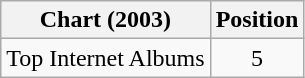<table class="wikitable" border="1">
<tr>
<th>Chart (2003)</th>
<th>Position</th>
</tr>
<tr>
<td>Top Internet Albums</td>
<td align="center">5</td>
</tr>
</table>
